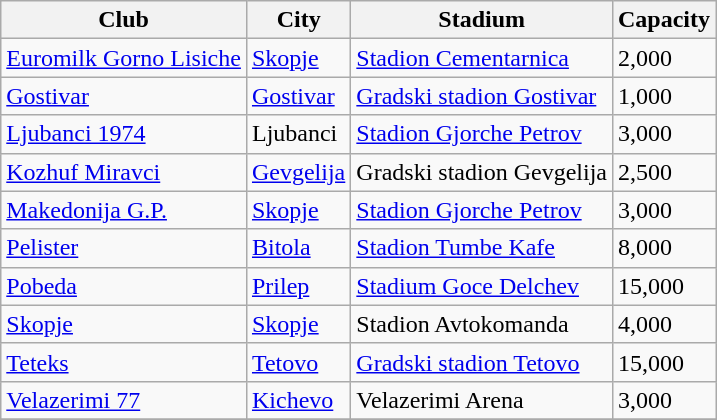<table class="wikitable sortable">
<tr>
<th>Club</th>
<th>City</th>
<th>Stadium</th>
<th>Capacity</th>
</tr>
<tr>
<td><a href='#'>Euromilk Gorno Lisiche</a></td>
<td><a href='#'>Skopje</a></td>
<td><a href='#'>Stadion Cementarnica</a></td>
<td>2,000</td>
</tr>
<tr>
<td><a href='#'>Gostivar</a></td>
<td><a href='#'>Gostivar</a></td>
<td><a href='#'>Gradski stadion Gostivar</a></td>
<td>1,000</td>
</tr>
<tr>
<td><a href='#'>Ljubanci 1974</a></td>
<td>Ljubanci</td>
<td><a href='#'>Stadion Gjorche Petrov</a></td>
<td>3,000</td>
</tr>
<tr>
<td><a href='#'>Kozhuf Miravci</a></td>
<td><a href='#'>Gevgelija</a></td>
<td>Gradski stadion Gevgelija</td>
<td>2,500</td>
</tr>
<tr>
<td><a href='#'>Makedonija G.P.</a></td>
<td><a href='#'>Skopje</a></td>
<td><a href='#'>Stadion Gjorche Petrov</a></td>
<td>3,000</td>
</tr>
<tr>
<td><a href='#'>Pelister</a></td>
<td><a href='#'>Bitola</a></td>
<td><a href='#'>Stadion Tumbe Kafe</a></td>
<td>8,000</td>
</tr>
<tr>
<td><a href='#'>Pobeda</a></td>
<td><a href='#'>Prilep</a></td>
<td><a href='#'>Stadium Goce Delchev</a></td>
<td>15,000</td>
</tr>
<tr>
<td><a href='#'>Skopje</a></td>
<td><a href='#'>Skopje</a></td>
<td>Stadion Avtokomanda</td>
<td>4,000</td>
</tr>
<tr>
<td><a href='#'>Teteks</a></td>
<td><a href='#'>Tetovo</a></td>
<td><a href='#'>Gradski stadion Tetovo</a></td>
<td>15,000</td>
</tr>
<tr>
<td><a href='#'>Velazerimi 77</a></td>
<td><a href='#'>Kichevo</a></td>
<td>Velazerimi Arena</td>
<td>3,000</td>
</tr>
<tr>
</tr>
</table>
